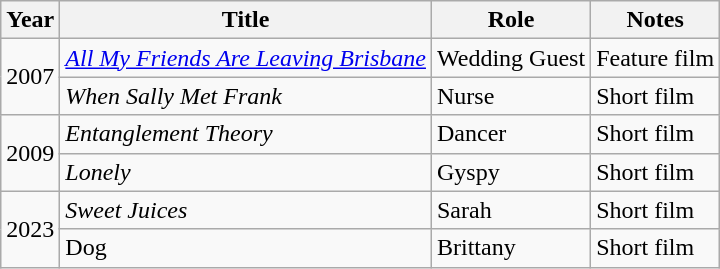<table class="wikitable sortable">
<tr>
<th>Year</th>
<th>Title</th>
<th>Role</th>
<th>Notes</th>
</tr>
<tr>
<td rowspan="2">2007</td>
<td><em><a href='#'>All My Friends Are Leaving Brisbane</a></em></td>
<td>Wedding Guest</td>
<td>Feature film</td>
</tr>
<tr>
<td><em>When Sally Met Frank</em></td>
<td>Nurse</td>
<td>Short film</td>
</tr>
<tr>
<td rowspan="2">2009</td>
<td><em>Entanglement Theory</em></td>
<td>Dancer</td>
<td>Short film</td>
</tr>
<tr>
<td><em>Lonely</em></td>
<td>Gyspy</td>
<td>Short film</td>
</tr>
<tr>
<td rowspan="3">2023</td>
<td><em>Sweet Juices</em></td>
<td>Sarah</td>
<td>Short film</td>
</tr>
<tr>
<td>Dog</td>
<td>Brittany</td>
<td>Short film</td>
</tr>
</table>
